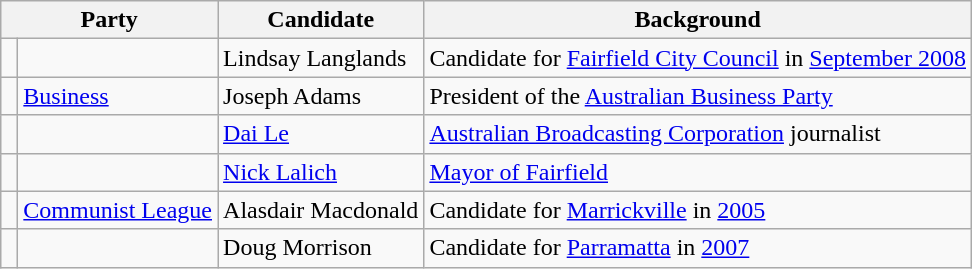<table class="wikitable">
<tr>
<th colspan="2">Party</th>
<th>Candidate</th>
<th>Background</th>
</tr>
<tr>
<td> </td>
<td></td>
<td>Lindsay Langlands</td>
<td>Candidate for <a href='#'>Fairfield City Council</a> in <a href='#'>September 2008</a></td>
</tr>
<tr>
<td> </td>
<td><a href='#'>Business</a></td>
<td>Joseph Adams</td>
<td>President of the <a href='#'>Australian Business Party</a></td>
</tr>
<tr>
<td> </td>
<td></td>
<td><a href='#'>Dai Le</a></td>
<td><a href='#'>Australian Broadcasting Corporation</a> journalist</td>
</tr>
<tr>
<td> </td>
<td></td>
<td><a href='#'>Nick Lalich</a></td>
<td><a href='#'>Mayor of Fairfield</a></td>
</tr>
<tr>
<td> </td>
<td><a href='#'>Communist League</a></td>
<td>Alasdair Macdonald</td>
<td>Candidate for <a href='#'>Marrickville</a> in <a href='#'>2005</a></td>
</tr>
<tr>
<td> </td>
<td></td>
<td>Doug Morrison</td>
<td>Candidate for <a href='#'>Parramatta</a> in <a href='#'>2007</a></td>
</tr>
</table>
